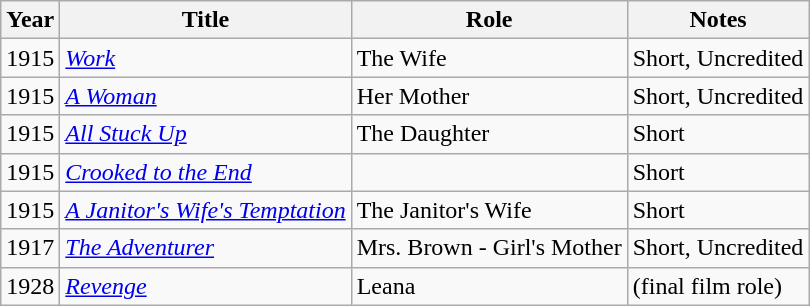<table class="wikitable">
<tr>
<th>Year</th>
<th>Title</th>
<th>Role</th>
<th>Notes</th>
</tr>
<tr>
<td>1915</td>
<td><em><a href='#'>Work</a></em></td>
<td>The Wife</td>
<td>Short, Uncredited</td>
</tr>
<tr>
<td>1915</td>
<td><em><a href='#'>A Woman</a></em></td>
<td>Her Mother</td>
<td>Short, Uncredited</td>
</tr>
<tr>
<td>1915</td>
<td><em><a href='#'>All Stuck Up</a></em></td>
<td>The Daughter</td>
<td>Short</td>
</tr>
<tr>
<td>1915</td>
<td><em><a href='#'>Crooked to the End</a></em></td>
<td></td>
<td>Short</td>
</tr>
<tr>
<td>1915</td>
<td><em><a href='#'>A Janitor's Wife's Temptation</a></em></td>
<td>The Janitor's Wife</td>
<td>Short</td>
</tr>
<tr>
<td>1917</td>
<td><em><a href='#'>The Adventurer</a></em></td>
<td>Mrs. Brown - Girl's Mother</td>
<td>Short, Uncredited</td>
</tr>
<tr>
<td>1928</td>
<td><em><a href='#'>Revenge</a></em></td>
<td>Leana</td>
<td>(final film role)</td>
</tr>
</table>
